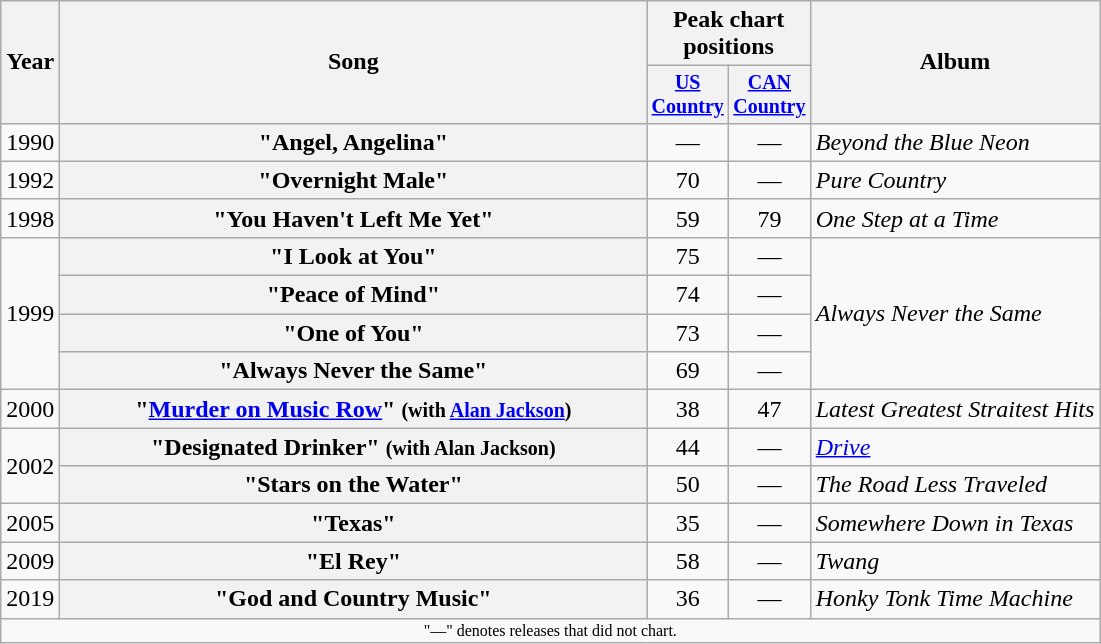<table class="wikitable plainrowheaders" style="text-align:center;">
<tr>
<th rowspan="2">Year</th>
<th rowspan="2" style="width:24em;">Song</th>
<th colspan="2">Peak chart<br>positions</th>
<th rowspan="2">Album</th>
</tr>
<tr style="font-size:smaller;">
<th width="45"><a href='#'>US Country</a><br></th>
<th width="45"><a href='#'>CAN Country</a><br></th>
</tr>
<tr>
<td>1990</td>
<th scope=row>"Angel, Angelina"</th>
<td>—</td>
<td>—</td>
<td align=left><em>Beyond the Blue Neon</em></td>
</tr>
<tr>
<td>1992</td>
<th scope=row>"Overnight Male"</th>
<td>70</td>
<td>—</td>
<td align=left><em>Pure Country</em></td>
</tr>
<tr>
<td>1998</td>
<th scope=row>"You Haven't Left Me Yet"</th>
<td>59</td>
<td>79</td>
<td align=left><em>One Step at a Time</em></td>
</tr>
<tr>
<td rowspan=4>1999</td>
<th scope=row>"I Look at You"</th>
<td>75</td>
<td>—</td>
<td rowspan=4 align=left><em>Always Never the Same</em></td>
</tr>
<tr>
<th scope=row>"Peace of Mind"</th>
<td>74</td>
<td>—</td>
</tr>
<tr>
<th scope=row>"One of You"</th>
<td>73</td>
<td>—</td>
</tr>
<tr>
<th scope=row>"Always Never the Same"</th>
<td>69</td>
<td>—</td>
</tr>
<tr>
<td>2000</td>
<th scope=row>"<a href='#'>Murder on Music Row</a>" <small>(with <a href='#'>Alan Jackson</a>)</small></th>
<td>38</td>
<td>47</td>
<td align=left><em>Latest Greatest Straitest Hits</em></td>
</tr>
<tr>
<td rowspan=2>2002</td>
<th scope=row>"Designated Drinker" <small>(with Alan Jackson)</small></th>
<td>44</td>
<td>—</td>
<td align=left><em><a href='#'>Drive</a></em></td>
</tr>
<tr>
<th scope=row>"Stars on the Water"</th>
<td>50</td>
<td>—</td>
<td align=left><em>The Road Less Traveled</em></td>
</tr>
<tr>
<td>2005</td>
<th scope=row>"Texas"</th>
<td>35</td>
<td>—</td>
<td align=left><em>Somewhere Down in Texas</em></td>
</tr>
<tr>
<td>2009</td>
<th scope=row>"El Rey"</th>
<td>58</td>
<td>—</td>
<td align=left><em>Twang</em></td>
</tr>
<tr>
<td>2019</td>
<th scope=row>"God and Country Music"</th>
<td>36</td>
<td>—</td>
<td align=left><em>Honky Tonk Time Machine</em></td>
</tr>
<tr>
<td align="center" colspan="5" style="font-size: 8pt">"—" denotes releases that did not chart.</td>
</tr>
</table>
